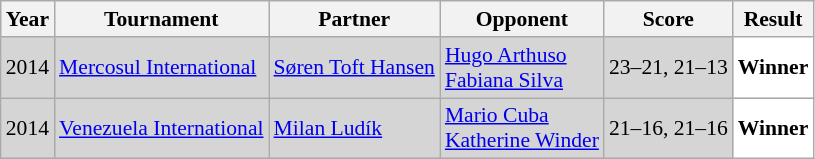<table class="sortable wikitable" style="font-size: 90%;">
<tr>
<th>Year</th>
<th>Tournament</th>
<th>Partner</th>
<th>Opponent</th>
<th>Score</th>
<th>Result</th>
</tr>
<tr style="background:#D5D5D5">
<td align="center">2014</td>
<td align="left"><a href='#'>Mercosul International</a></td>
<td align="left"> <a href='#'>Søren Toft Hansen</a></td>
<td align="left"> <a href='#'>Hugo Arthuso</a><br> <a href='#'>Fabiana Silva</a></td>
<td align="left">23–21, 21–13</td>
<td style="text-align:left; background:white"> <strong>Winner</strong></td>
</tr>
<tr style="background:#D5D5D5">
<td align="center">2014</td>
<td align="left"><a href='#'>Venezuela International</a></td>
<td align="left"> <a href='#'>Milan Ludík</a></td>
<td align="left"> <a href='#'>Mario Cuba</a><br> <a href='#'>Katherine Winder</a></td>
<td align="left">21–16, 21–16</td>
<td style="text-align:left; background:white"> <strong>Winner</strong></td>
</tr>
</table>
